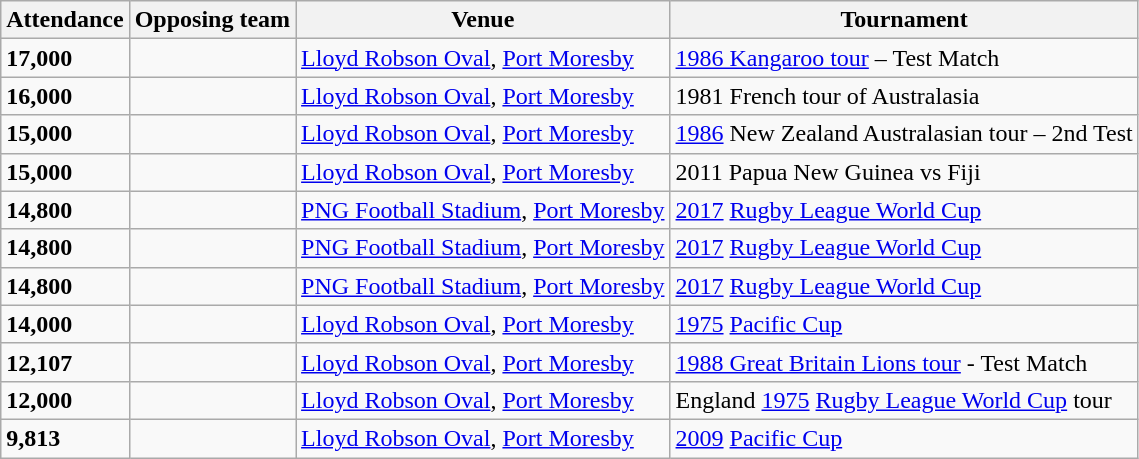<table class="wikitable">
<tr>
<th>Attendance</th>
<th>Opposing team</th>
<th>Venue</th>
<th>Tournament</th>
</tr>
<tr>
<td><strong>17,000</strong></td>
<td></td>
<td><a href='#'>Lloyd Robson Oval</a>, <a href='#'>Port Moresby</a></td>
<td><a href='#'>1986 Kangaroo tour</a> – Test Match</td>
</tr>
<tr>
<td><strong>16,000</strong></td>
<td></td>
<td><a href='#'>Lloyd Robson Oval</a>, <a href='#'>Port Moresby</a></td>
<td>1981 French tour of Australasia</td>
</tr>
<tr>
<td><strong>15,000</strong></td>
<td></td>
<td><a href='#'>Lloyd Robson Oval</a>, <a href='#'>Port Moresby</a></td>
<td><a href='#'>1986</a> New Zealand Australasian tour – 2nd Test</td>
</tr>
<tr>
<td><strong>15,000</strong></td>
<td></td>
<td><a href='#'>Lloyd Robson Oval</a>, <a href='#'>Port Moresby</a></td>
<td>2011 Papua New Guinea vs Fiji</td>
</tr>
<tr>
<td><strong>14,800</strong></td>
<td></td>
<td><a href='#'>PNG Football Stadium</a>, <a href='#'>Port Moresby</a></td>
<td><a href='#'>2017</a> <a href='#'>Rugby League World Cup</a></td>
</tr>
<tr>
<td><strong>14,800</strong></td>
<td></td>
<td><a href='#'>PNG Football Stadium</a>, <a href='#'>Port Moresby</a></td>
<td><a href='#'>2017</a> <a href='#'>Rugby League World Cup</a></td>
</tr>
<tr>
<td><strong>14,800</strong></td>
<td></td>
<td><a href='#'>PNG Football Stadium</a>, <a href='#'>Port Moresby</a></td>
<td><a href='#'>2017</a> <a href='#'>Rugby League World Cup</a></td>
</tr>
<tr>
<td><strong>14,000</strong></td>
<td></td>
<td><a href='#'>Lloyd Robson Oval</a>, <a href='#'>Port Moresby</a></td>
<td><a href='#'>1975</a> <a href='#'>Pacific Cup</a></td>
</tr>
<tr>
<td><strong>12,107</strong></td>
<td></td>
<td><a href='#'>Lloyd Robson Oval</a>, <a href='#'>Port Moresby</a></td>
<td><a href='#'>1988 Great Britain Lions tour</a> - Test Match</td>
</tr>
<tr>
<td><strong>12,000</strong></td>
<td></td>
<td><a href='#'>Lloyd Robson Oval</a>, <a href='#'>Port Moresby</a></td>
<td>England <a href='#'>1975</a> <a href='#'>Rugby League World Cup</a> tour</td>
</tr>
<tr>
<td><strong>9,813</strong></td>
<td></td>
<td><a href='#'>Lloyd Robson Oval</a>, <a href='#'>Port Moresby</a></td>
<td><a href='#'>2009</a> <a href='#'>Pacific Cup</a></td>
</tr>
</table>
